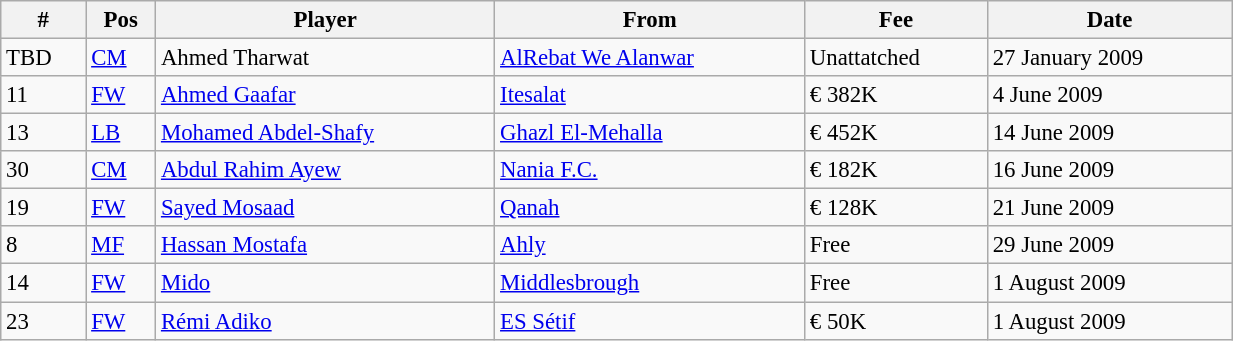<table class="wikitable sortable" style="width:65%; text-align:center; font-size:95%; text-align:left;">
<tr>
<th>#</th>
<th>Pos</th>
<th>Player</th>
<th>From</th>
<th>Fee</th>
<th>Date</th>
</tr>
<tr>
<td>TBD</td>
<td><a href='#'>CM</a></td>
<td> Ahmed Tharwat</td>
<td><a href='#'>AlRebat We Alanwar</a></td>
<td>Unattatched</td>
<td>27 January 2009</td>
</tr>
<tr>
<td>11</td>
<td><a href='#'>FW</a></td>
<td> <a href='#'>Ahmed Gaafar</a></td>
<td><a href='#'>Itesalat</a></td>
<td>€ 382K</td>
<td>4 June 2009</td>
</tr>
<tr>
<td>13</td>
<td><a href='#'>LB</a></td>
<td> <a href='#'>Mohamed Abdel-Shafy</a></td>
<td><a href='#'>Ghazl El-Mehalla</a></td>
<td>€ 452K</td>
<td>14 June 2009</td>
</tr>
<tr>
<td>30</td>
<td><a href='#'>CM</a></td>
<td> <a href='#'>Abdul Rahim Ayew</a></td>
<td><a href='#'>Nania F.C.</a></td>
<td>€ 182K</td>
<td>16 June 2009</td>
</tr>
<tr>
<td>19</td>
<td><a href='#'>FW</a></td>
<td> <a href='#'>Sayed Mosaad</a></td>
<td><a href='#'>Qanah</a></td>
<td>€ 128K</td>
<td>21 June 2009</td>
</tr>
<tr>
<td>8</td>
<td><a href='#'>MF</a></td>
<td> <a href='#'>Hassan Mostafa</a></td>
<td><a href='#'>Ahly</a></td>
<td>Free</td>
<td>29 June 2009</td>
</tr>
<tr>
<td>14</td>
<td><a href='#'>FW</a></td>
<td> <a href='#'>Mido</a></td>
<td><a href='#'>Middlesbrough</a></td>
<td>Free</td>
<td>1 August 2009</td>
</tr>
<tr>
<td>23</td>
<td><a href='#'>FW</a></td>
<td> <a href='#'>Rémi Adiko</a></td>
<td><a href='#'>ES Sétif</a></td>
<td>€ 50K</td>
<td>1 August 2009</td>
</tr>
</table>
